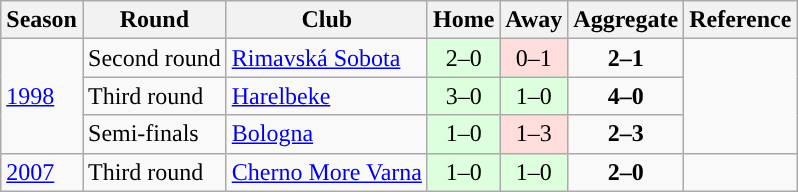<table class="wikitable">
<tr>
<th>Season</th>
<th>Round</th>
<th>Club</th>
<th>Home</th>
<th>Away</th>
<th>Aggregate</th>
<th>Reference</th>
</tr>
<tr>
<td rowspan=3><a href='#'>1998</a></td>
<td>Second round</td>
<td> <a href='#'>Rimavská Sobota</a></td>
<td style="text-align:center; background:#dfd;">2–0</td>
<td style="text-align:center; background:#fdd;">0–1</td>
<td style="text-align:center;"><strong>2–1</strong></td>
<td rowspan="3" style="text-align:center;"></td>
</tr>
<tr>
<td>Third round</td>
<td> <a href='#'>Harelbeke</a></td>
<td style="text-align:center; background:#dfd;">3–0</td>
<td style="text-align:center; background:#dfd;">1–0</td>
<td style="text-align:center;"><strong>4–0</strong></td>
</tr>
<tr>
<td>Semi-finals</td>
<td> <a href='#'>Bologna</a></td>
<td style="text-align:center; background:#dfd;">1–0</td>
<td style="text-align:center; background:#fdd;">1–3</td>
<td style="text-align:center;"><strong>2–3</strong></td>
</tr>
<tr>
<td><a href='#'>2007</a></td>
<td>Third round</td>
<td> <a href='#'>Cherno More Varna</a></td>
<td style="text-align:center; background:#dfd;">1–0</td>
<td style="text-align:center; background:#dfd;">1–0</td>
<td style="text-align:center;"><strong>2–0</strong></td>
<td style="text-align:center;"></td>
</tr>
</table>
